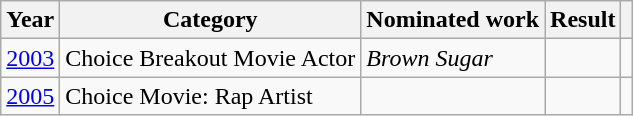<table class="wikitable">
<tr>
<th>Year</th>
<th>Category</th>
<th>Nominated work</th>
<th>Result</th>
<th scope="col" class="unsortable"></th>
</tr>
<tr>
<td><a href='#'>2003</a></td>
<td>Choice Breakout Movie Actor</td>
<td><em>Brown Sugar</em></td>
<td></td>
<td style="text-align: center;"></td>
</tr>
<tr>
<td><a href='#'>2005</a></td>
<td>Choice Movie: Rap Artist</td>
<td><em></em></td>
<td></td>
<td style="text-align: center;"></td>
</tr>
</table>
